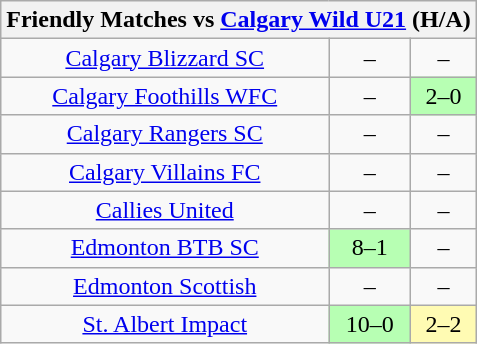<table class="wikitable" font-size:95%;" style="text-align: center;">
<tr>
<th colspan=3>Friendly Matches vs <a href='#'>Calgary Wild U21</a> (H/A)</th>
</tr>
<tr>
<td><a href='#'>Calgary Blizzard SC</a></td>
<td>–</td>
<td>–</td>
</tr>
<tr>
<td><a href='#'>Calgary Foothills WFC</a></td>
<td>–</td>
<td bgcolor="b7ffb3">2–0</td>
</tr>
<tr>
<td><a href='#'>Calgary Rangers SC</a></td>
<td>–</td>
<td>–</td>
</tr>
<tr>
<td><a href='#'>Calgary Villains FC</a></td>
<td>–</td>
<td>–</td>
</tr>
<tr>
<td><a href='#'>Callies United</a></td>
<td>–</td>
<td>–</td>
</tr>
<tr>
<td><a href='#'>Edmonton BTB SC</a></td>
<td bgcolor="b7ffb3">8–1</td>
<td>–</td>
</tr>
<tr>
<td><a href='#'>Edmonton Scottish</a></td>
<td>–</td>
<td>–</td>
</tr>
<tr>
<td><a href='#'>St. Albert Impact</a></td>
<td bgcolor="b7ffb3">10–0</td>
<td bgcolor="fffbb3">2–2</td>
</tr>
</table>
